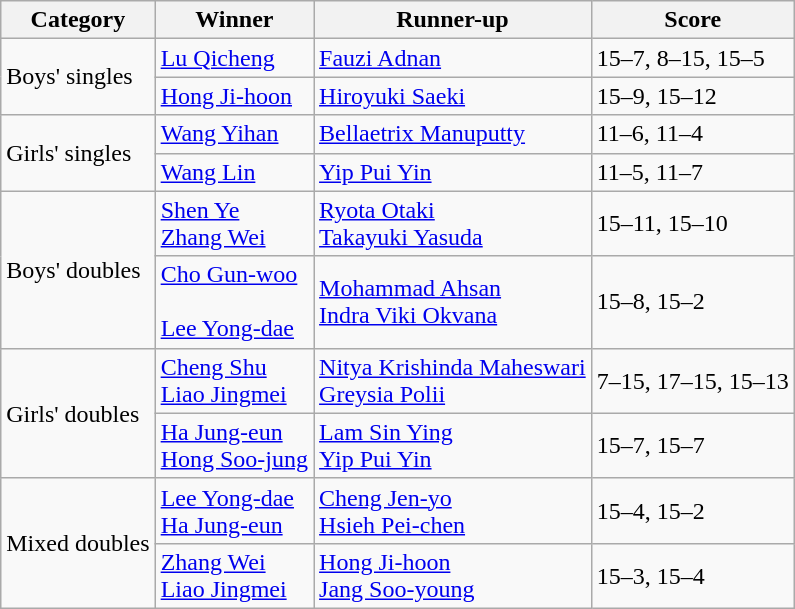<table class="wikitable">
<tr>
<th>Category</th>
<th>Winner</th>
<th>Runner-up</th>
<th>Score</th>
</tr>
<tr>
<td rowspan=2>Boys' singles</td>
<td> <a href='#'>Lu Qicheng</a></td>
<td> <a href='#'>Fauzi Adnan</a></td>
<td>15–7, 8–15, 15–5</td>
</tr>
<tr>
<td> <a href='#'>Hong Ji-hoon</a></td>
<td> <a href='#'>Hiroyuki Saeki</a></td>
<td>15–9, 15–12</td>
</tr>
<tr>
<td rowspan=2>Girls' singles</td>
<td> <a href='#'>Wang Yihan</a></td>
<td> <a href='#'>Bellaetrix Manuputty</a></td>
<td>11–6, 11–4</td>
</tr>
<tr>
<td> <a href='#'>Wang Lin</a></td>
<td> <a href='#'>Yip Pui Yin</a></td>
<td>11–5, 11–7</td>
</tr>
<tr>
<td rowspan=2>Boys' doubles</td>
<td> <a href='#'>Shen Ye</a><br> <a href='#'>Zhang Wei</a></td>
<td> <a href='#'>Ryota Otaki</a> <br> <a href='#'>Takayuki Yasuda</a></td>
<td>15–11, 15–10</td>
</tr>
<tr>
<td> <a href='#'>Cho Gun-woo</a><br><br> <a href='#'>Lee Yong-dae</a></td>
<td> <a href='#'>Mohammad Ahsan</a><br> <a href='#'>Indra Viki Okvana</a></td>
<td>15–8, 15–2</td>
</tr>
<tr>
<td rowspan=2>Girls' doubles</td>
<td> <a href='#'>Cheng Shu</a><br>  <a href='#'>Liao Jingmei</a></td>
<td> <a href='#'>Nitya Krishinda Maheswari</a><br> <a href='#'>Greysia Polii</a></td>
<td>7–15, 17–15, 15–13</td>
</tr>
<tr>
<td> <a href='#'>Ha Jung-eun</a><br> <a href='#'>Hong Soo-jung</a></td>
<td> <a href='#'>Lam Sin Ying</a><br> <a href='#'>Yip Pui Yin</a></td>
<td>15–7, 15–7</td>
</tr>
<tr>
<td rowspan=2>Mixed doubles</td>
<td> <a href='#'>Lee Yong-dae</a><br> <a href='#'>Ha Jung-eun</a></td>
<td> <a href='#'>Cheng Jen-yo</a><br> <a href='#'>Hsieh Pei-chen</a></td>
<td>15–4, 15–2</td>
</tr>
<tr>
<td> <a href='#'>Zhang Wei</a><br> <a href='#'>Liao Jingmei</a></td>
<td> <a href='#'>Hong Ji-hoon</a><br> <a href='#'>Jang Soo-young</a></td>
<td>15–3, 15–4</td>
</tr>
</table>
